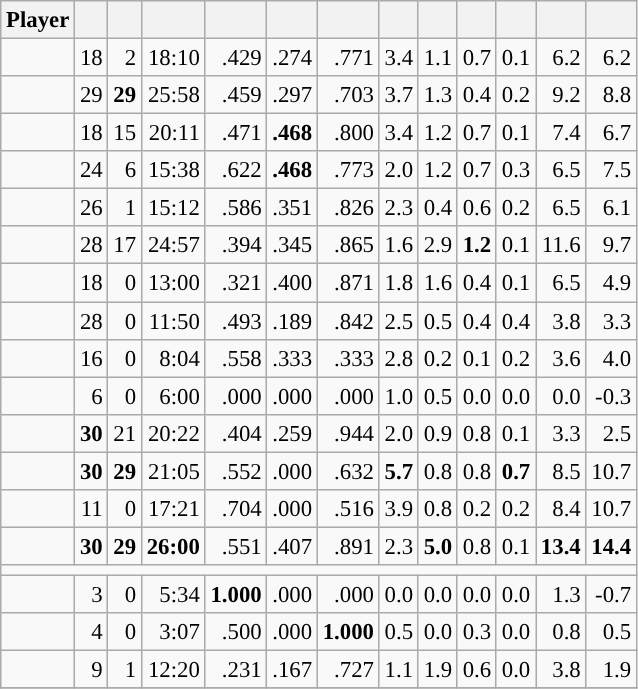<table class="wikitable sortable" style="font-size:95%; text-align:right;">
<tr>
<th>Player</th>
<th></th>
<th></th>
<th></th>
<th></th>
<th></th>
<th></th>
<th></th>
<th></th>
<th></th>
<th></th>
<th></th>
<th></th>
</tr>
<tr>
<td><strong></strong></td>
<td>18</td>
<td>2</td>
<td>18:10</td>
<td>.429</td>
<td>.274</td>
<td>.771</td>
<td>3.4</td>
<td>1.1</td>
<td>0.7</td>
<td>0.1</td>
<td>6.2</td>
<td>6.2</td>
</tr>
<tr>
<td><strong></strong></td>
<td>29</td>
<td><strong>29</strong></td>
<td>25:58</td>
<td>.459</td>
<td>.297</td>
<td>.703</td>
<td>3.7</td>
<td>1.3</td>
<td>0.4</td>
<td>0.2</td>
<td>9.2</td>
<td>8.8</td>
</tr>
<tr>
<td><strong></strong></td>
<td>18</td>
<td>15</td>
<td>20:11</td>
<td>.471</td>
<td><strong>.468</strong></td>
<td>.800</td>
<td>3.4</td>
<td>1.2</td>
<td>0.7</td>
<td>0.1</td>
<td>7.4</td>
<td>6.7</td>
</tr>
<tr>
<td><strong></strong></td>
<td>24</td>
<td>6</td>
<td>15:38</td>
<td>.622</td>
<td><strong>.468</strong></td>
<td>.773</td>
<td>2.0</td>
<td>1.2</td>
<td>0.7</td>
<td>0.3</td>
<td>6.5</td>
<td>7.5</td>
</tr>
<tr>
<td><strong></strong></td>
<td>26</td>
<td>1</td>
<td>15:12</td>
<td>.586</td>
<td>.351</td>
<td>.826</td>
<td>2.3</td>
<td>0.4</td>
<td>0.6</td>
<td>0.2</td>
<td>6.5</td>
<td>6.1</td>
</tr>
<tr>
<td><strong></strong></td>
<td>28</td>
<td>17</td>
<td>24:57</td>
<td>.394</td>
<td>.345</td>
<td>.865</td>
<td>1.6</td>
<td>2.9</td>
<td><strong>1.2</strong></td>
<td>0.1</td>
<td>11.6</td>
<td>9.7</td>
</tr>
<tr>
<td><strong></strong></td>
<td>18</td>
<td>0</td>
<td>13:00</td>
<td>.321</td>
<td>.400</td>
<td>.871</td>
<td>1.8</td>
<td>1.6</td>
<td>0.4</td>
<td>0.1</td>
<td>6.5</td>
<td>4.9</td>
</tr>
<tr>
<td><strong></strong></td>
<td>28</td>
<td>0</td>
<td>11:50</td>
<td>.493</td>
<td>.189</td>
<td>.842</td>
<td>2.5</td>
<td>0.5</td>
<td>0.4</td>
<td>0.4</td>
<td>3.8</td>
<td>3.3</td>
</tr>
<tr>
<td><strong></strong></td>
<td>16</td>
<td>0</td>
<td>8:04</td>
<td>.558</td>
<td>.333</td>
<td>.333</td>
<td>2.8</td>
<td>0.2</td>
<td>0.1</td>
<td>0.2</td>
<td>3.6</td>
<td>4.0</td>
</tr>
<tr>
<td><strong></strong></td>
<td>6</td>
<td>0</td>
<td>6:00</td>
<td>.000</td>
<td>.000</td>
<td>.000</td>
<td>1.0</td>
<td>0.5</td>
<td>0.0</td>
<td>0.0</td>
<td>0.0</td>
<td>-0.3</td>
</tr>
<tr>
<td><strong></strong></td>
<td><strong>30</strong></td>
<td>21</td>
<td>20:22</td>
<td>.404</td>
<td>.259</td>
<td>.944</td>
<td>2.0</td>
<td>0.9</td>
<td>0.8</td>
<td>0.1</td>
<td>3.3</td>
<td>2.5</td>
</tr>
<tr>
<td><strong></strong></td>
<td><strong>30</strong></td>
<td><strong>29</strong></td>
<td>21:05</td>
<td>.552</td>
<td>.000</td>
<td>.632</td>
<td><strong>5.7</strong></td>
<td>0.8</td>
<td>0.8</td>
<td><strong>0.7</strong></td>
<td>8.5</td>
<td>10.7</td>
</tr>
<tr>
<td><strong></strong></td>
<td>11</td>
<td>0</td>
<td>17:21</td>
<td>.704</td>
<td>.000</td>
<td>.516</td>
<td>3.9</td>
<td>0.8</td>
<td>0.2</td>
<td>0.2</td>
<td>8.4</td>
<td>10.7</td>
</tr>
<tr>
<td><strong></strong></td>
<td><strong>30</strong></td>
<td><strong>29</strong></td>
<td><strong>26:00</strong></td>
<td>.551</td>
<td>.407</td>
<td>.891</td>
<td>2.3</td>
<td><strong>5.0</strong></td>
<td>0.8</td>
<td>0.1</td>
<td><strong>13.4</strong></td>
<td><strong>14.4</strong></td>
</tr>
<tr>
<td colspan=13></td>
</tr>
<tr>
<td><em></em></td>
<td>3</td>
<td>0</td>
<td>5:34</td>
<td><strong>1.000</strong></td>
<td>.000</td>
<td>.000</td>
<td>0.0</td>
<td>0.0</td>
<td>0.0</td>
<td>0.0</td>
<td>1.3</td>
<td>-0.7</td>
</tr>
<tr>
<td><em></em></td>
<td>4</td>
<td>0</td>
<td>3:07</td>
<td>.500</td>
<td>.000</td>
<td><strong>1.000</strong></td>
<td>0.5</td>
<td>0.0</td>
<td>0.3</td>
<td>0.0</td>
<td>0.8</td>
<td>0.5</td>
</tr>
<tr>
<td><em></em></td>
<td>9</td>
<td>1</td>
<td>12:20</td>
<td>.231</td>
<td>.167</td>
<td>.727</td>
<td>1.1</td>
<td>1.9</td>
<td>0.6</td>
<td>0.0</td>
<td>3.8</td>
<td>1.9</td>
</tr>
<tr>
</tr>
</table>
